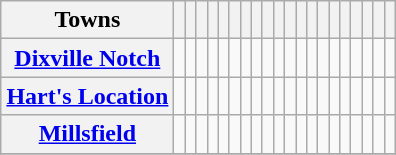<table class="wikitable sortable" style=margin:auto;margin:auto>
<tr valign=bottom>
<th>Towns</th>
<th></th>
<th></th>
<th></th>
<th></th>
<th></th>
<th></th>
<th></th>
<th></th>
<th></th>
<th></th>
<th></th>
<th></th>
<th></th>
<th></th>
<th></th>
<th></th>
<th></th>
<th></th>
<th></th>
<th></th>
</tr>
<tr>
<th><a href='#'>Dixville Notch</a></th>
<td></td>
<td></td>
<td></td>
<td></td>
<td></td>
<td></td>
<td></td>
<td></td>
<td></td>
<td></td>
<td></td>
<td></td>
<td></td>
<td></td>
<td></td>
<td></td>
<td></td>
<td></td>
<td></td>
<td></td>
</tr>
<tr>
<th><a href='#'>Hart's Location</a></th>
<td></td>
<td></td>
<td></td>
<td></td>
<td></td>
<td></td>
<td></td>
<td></td>
<td></td>
<td></td>
<td></td>
<td></td>
<td></td>
<td></td>
<td></td>
<td></td>
<td></td>
<td></td>
<td></td>
<td></td>
</tr>
<tr>
<th><a href='#'>Millsfield</a></th>
<td></td>
<td></td>
<td></td>
<td></td>
<td></td>
<td></td>
<td></td>
<td></td>
<td></td>
<td></td>
<td></td>
<td></td>
<td></td>
<td></td>
<td></td>
<td></td>
<td></td>
<td></td>
<td></td>
<td></td>
</tr>
<tr>
</tr>
</table>
